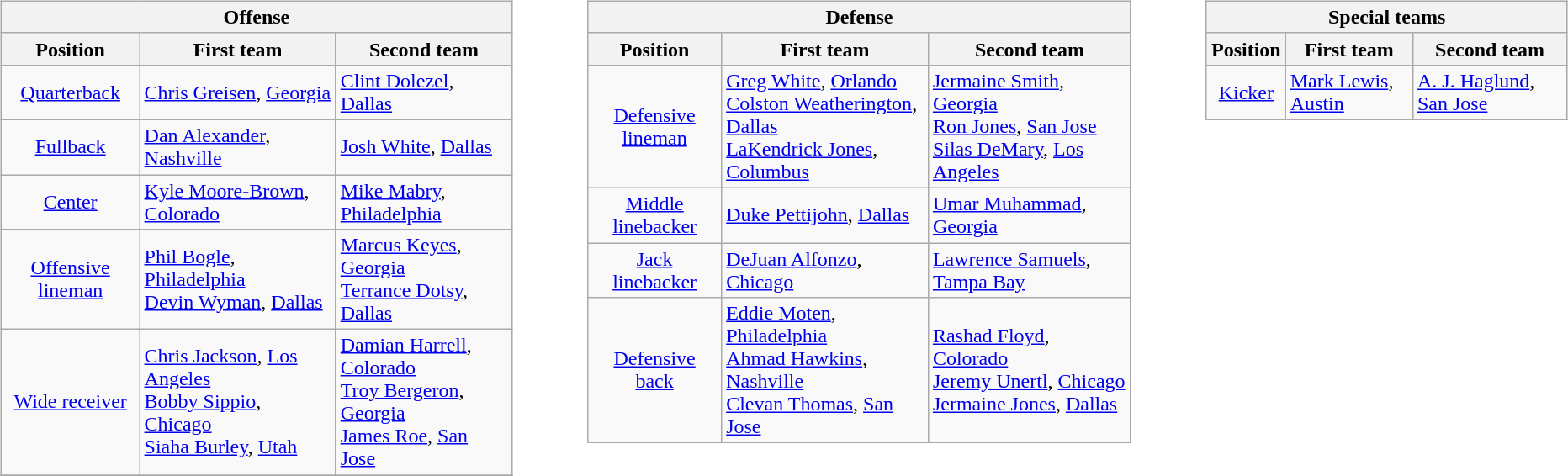<table border=0>
<tr valign="top">
<td><br><table class="wikitable">
<tr>
<th colspan=3>Offense</th>
</tr>
<tr>
<th>Position</th>
<th>First team</th>
<th>Second team</th>
</tr>
<tr>
<td align=center><a href='#'>Quarterback</a></td>
<td><a href='#'>Chris Greisen</a>, <a href='#'>Georgia</a></td>
<td><a href='#'>Clint Dolezel</a>, <a href='#'>Dallas</a></td>
</tr>
<tr>
<td align=center><a href='#'>Fullback</a></td>
<td><a href='#'>Dan Alexander</a>, <a href='#'>Nashville</a></td>
<td><a href='#'>Josh White</a>, <a href='#'>Dallas</a></td>
</tr>
<tr>
<td align=center><a href='#'>Center</a></td>
<td><a href='#'>Kyle Moore-Brown</a>, <a href='#'>Colorado</a></td>
<td><a href='#'>Mike Mabry</a>, <a href='#'>Philadelphia</a></td>
</tr>
<tr>
<td align=center><a href='#'>Offensive lineman</a></td>
<td><a href='#'>Phil Bogle</a>, <a href='#'>Philadelphia</a><br><a href='#'>Devin Wyman</a>, <a href='#'>Dallas</a></td>
<td><a href='#'>Marcus Keyes</a>, <a href='#'>Georgia</a><br><a href='#'>Terrance Dotsy</a>, <a href='#'>Dallas</a></td>
</tr>
<tr>
<td align=center><a href='#'>Wide receiver</a></td>
<td><a href='#'>Chris Jackson</a>, <a href='#'>Los Angeles</a><br><a href='#'>Bobby Sippio</a>, <a href='#'>Chicago</a><br><a href='#'>Siaha Burley</a>, <a href='#'>Utah</a></td>
<td><a href='#'>Damian Harrell</a>, <a href='#'>Colorado</a><br><a href='#'>Troy Bergeron</a>, <a href='#'>Georgia</a><br><a href='#'>James Roe</a>, <a href='#'>San Jose</a></td>
</tr>
<tr>
</tr>
</table>
</td>
<td style="padding-left:40px;"><br><table class="wikitable">
<tr>
<th colspan=3>Defense</th>
</tr>
<tr>
<th>Position</th>
<th>First team</th>
<th>Second team</th>
</tr>
<tr>
<td align=center><a href='#'>Defensive lineman</a></td>
<td><a href='#'>Greg White</a>, <a href='#'>Orlando</a><br><a href='#'>Colston Weatherington</a>, <a href='#'>Dallas</a><br><a href='#'>LaKendrick Jones</a>, <a href='#'>Columbus</a></td>
<td><a href='#'>Jermaine Smith</a>, <a href='#'>Georgia</a><br><a href='#'>Ron Jones</a>, <a href='#'>San Jose</a><br><a href='#'>Silas DeMary</a>, <a href='#'>Los Angeles</a></td>
</tr>
<tr>
<td align=center><a href='#'>Middle linebacker</a></td>
<td><a href='#'>Duke Pettijohn</a>, <a href='#'>Dallas</a></td>
<td><a href='#'>Umar Muhammad</a>, <a href='#'>Georgia</a></td>
</tr>
<tr>
<td align=center><a href='#'>Jack linebacker</a></td>
<td><a href='#'>DeJuan Alfonzo</a>, <a href='#'>Chicago</a></td>
<td><a href='#'>Lawrence Samuels</a>, <a href='#'>Tampa Bay</a></td>
</tr>
<tr>
<td align=center><a href='#'>Defensive back</a></td>
<td><a href='#'>Eddie Moten</a>, <a href='#'>Philadelphia</a><br><a href='#'>Ahmad Hawkins</a>, <a href='#'>Nashville</a><br><a href='#'>Clevan Thomas</a>, <a href='#'>San Jose</a></td>
<td><a href='#'>Rashad Floyd</a>, <a href='#'>Colorado</a><br><a href='#'>Jeremy Unertl</a>, <a href='#'>Chicago</a><br><a href='#'>Jermaine Jones</a>, <a href='#'>Dallas</a></td>
</tr>
<tr>
</tr>
</table>
</td>
<td style="padding-left:40px;"><br><table class="wikitable">
<tr>
<th colspan=3>Special teams</th>
</tr>
<tr>
<th>Position</th>
<th>First team</th>
<th>Second team</th>
</tr>
<tr>
<td align=center><a href='#'>Kicker</a></td>
<td><a href='#'>Mark Lewis</a>, <a href='#'>Austin</a></td>
<td><a href='#'>A. J. Haglund</a>, <a href='#'>San Jose</a></td>
</tr>
<tr>
</tr>
</table>
</td>
</tr>
</table>
